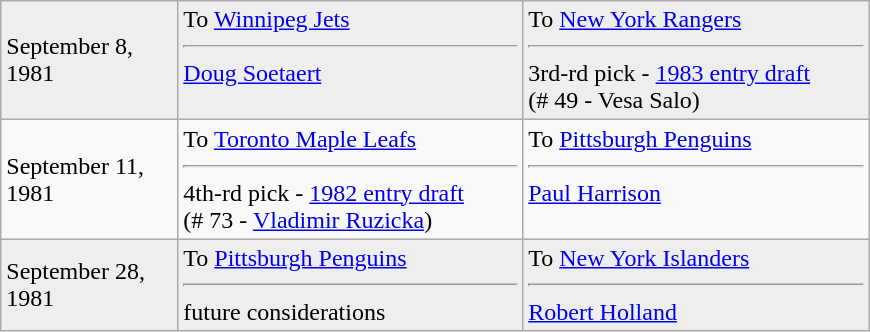<table class="wikitable" style="border:1px solid #999; width:580px;">
<tr style="background:#eee;">
<td>September 8,<br>1981</td>
<td valign="top">To <a href='#'>Winnipeg Jets</a><hr><a href='#'>Doug Soetaert</a></td>
<td valign="top">To <a href='#'>New York Rangers</a><hr>3rd-rd pick - <a href='#'>1983 entry draft</a><br>(# 49 - Vesa Salo)</td>
</tr>
<tr>
<td>September 11,<br>1981</td>
<td valign="top">To <a href='#'>Toronto Maple Leafs</a><hr>4th-rd pick - <a href='#'>1982 entry draft</a><br>(# 73 - <a href='#'>Vladimir Ruzicka</a>)</td>
<td valign="top">To <a href='#'>Pittsburgh Penguins</a><hr><a href='#'>Paul Harrison</a></td>
</tr>
<tr style="background:#eee;">
<td>September 28,<br>1981</td>
<td valign="top">To <a href='#'>Pittsburgh Penguins</a><hr>future considerations</td>
<td valign="top">To <a href='#'>New York Islanders</a><hr><a href='#'>Robert Holland</a></td>
</tr>
</table>
